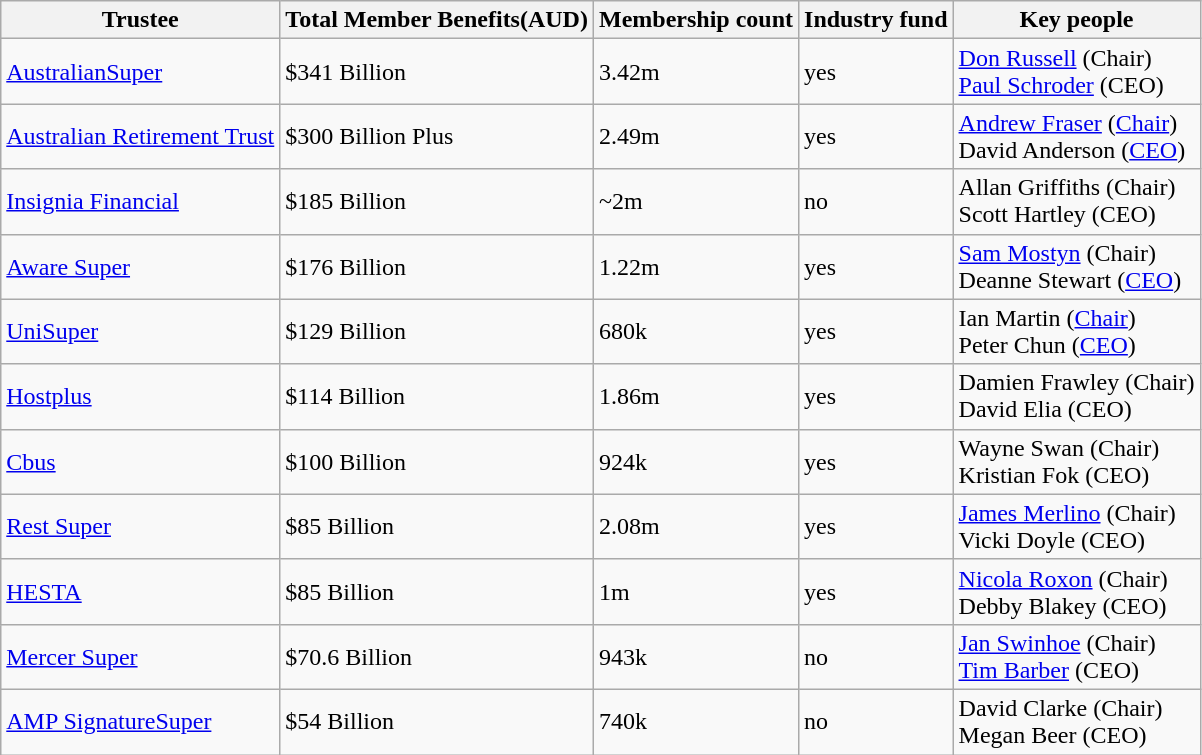<table class="wikitable">
<tr>
<th>Trustee</th>
<th>Total Member Benefits(AUD)</th>
<th>Membership count</th>
<th>Industry fund</th>
<th>Key people</th>
</tr>
<tr>
<td><a href='#'>AustralianSuper</a></td>
<td>$341 Billion</td>
<td>3.42m</td>
<td>yes</td>
<td><a href='#'>Don Russell</a> (Chair)<br><a href='#'>Paul Schroder</a> (CEO)</td>
</tr>
<tr>
<td><a href='#'>Australian Retirement Trust</a></td>
<td>$300 Billion Plus</td>
<td>2.49m</td>
<td>yes</td>
<td><a href='#'>Andrew Fraser</a> (<a href='#'>Chair</a>)<br>David Anderson (<a href='#'>CEO</a>)</td>
</tr>
<tr>
<td><a href='#'>Insignia Financial</a></td>
<td>$185 Billion</td>
<td>~2m</td>
<td>no</td>
<td>Allan Griffiths (Chair)<br>Scott Hartley (CEO)</td>
</tr>
<tr>
<td><a href='#'>Aware Super</a></td>
<td>$176 Billion</td>
<td>1.22m</td>
<td>yes</td>
<td><a href='#'>Sam Mostyn</a> (Chair)<br>Deanne Stewart (<a href='#'>CEO</a>)</td>
</tr>
<tr>
<td><a href='#'>UniSuper</a></td>
<td>$129 Billion</td>
<td>680k</td>
<td>yes</td>
<td>Ian Martin (<a href='#'>Chair</a>)<br>Peter Chun (<a href='#'>CEO</a>)</td>
</tr>
<tr>
<td><a href='#'>Hostplus</a></td>
<td>$114 Billion</td>
<td>1.86m</td>
<td>yes</td>
<td>Damien Frawley (Chair)<br>David Elia (CEO)</td>
</tr>
<tr>
<td><a href='#'>Cbus</a></td>
<td>$100 Billion</td>
<td>924k</td>
<td>yes</td>
<td>Wayne Swan (Chair)<br>Kristian Fok (CEO)</td>
</tr>
<tr>
<td><a href='#'>Rest Super</a></td>
<td>$85 Billion</td>
<td>2.08m</td>
<td>yes</td>
<td><a href='#'>James Merlino</a> (Chair)<br>Vicki Doyle (CEO)</td>
</tr>
<tr>
<td><a href='#'>HESTA</a></td>
<td>$85 Billion</td>
<td>1m</td>
<td>yes</td>
<td><a href='#'>Nicola Roxon</a> (Chair)<br>Debby Blakey (CEO)</td>
</tr>
<tr>
<td><a href='#'>Mercer Super</a></td>
<td>$70.6 Billion</td>
<td>943k</td>
<td>no</td>
<td><a href='#'>Jan Swinhoe</a> (Chair)<br><a href='#'>Tim Barber</a> (CEO)</td>
</tr>
<tr>
<td><a href='#'>AMP SignatureSuper</a></td>
<td>$54 Billion</td>
<td>740k</td>
<td>no</td>
<td>David Clarke (Chair)<br>Megan Beer (CEO)</td>
</tr>
</table>
